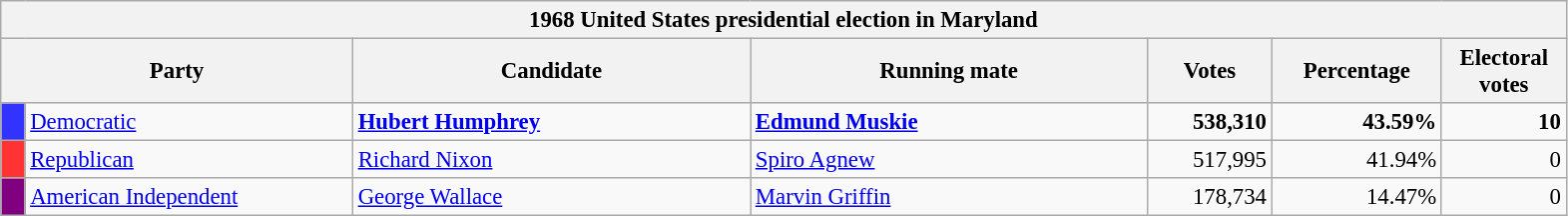<table class="wikitable" style="font-size: 95%;">
<tr>
<th colspan="7">1968 United States presidential election in Maryland</th>
</tr>
<tr>
<th colspan="2" style="width: 15em">Party</th>
<th style="width: 17em">Candidate</th>
<th style="width: 17em">Running mate</th>
<th style="width: 5em">Votes</th>
<th style="width: 7em">Percentage</th>
<th style="width: 5em">Electoral votes</th>
</tr>
<tr>
<th style="background-color:#3333FF; width: 3px"></th>
<td style="width: 130px"><a href='#'>Democratic</a></td>
<td><strong><a href='#'>Hubert Humphrey</a></strong></td>
<td><strong><a href='#'>Edmund Muskie</a></strong></td>
<td align="right"><strong>538,310</strong></td>
<td align="right"><strong>43.59%</strong></td>
<td align="right"><strong>10</strong></td>
</tr>
<tr>
<th style="background-color:#FF3333; width: 3px"></th>
<td style="width: 130px"><a href='#'>Republican</a></td>
<td><a href='#'>Richard Nixon</a></td>
<td><a href='#'>Spiro Agnew</a></td>
<td align="right">517,995</td>
<td align="right">41.94%</td>
<td align="right">0</td>
</tr>
<tr>
<th style="background-color:#800080; width: 3px"></th>
<td style="width: 130px"><a href='#'>American Independent</a></td>
<td><a href='#'>George Wallace</a></td>
<td><a href='#'>Marvin Griffin</a></td>
<td align="right">178,734</td>
<td align="right">14.47%</td>
<td align="right">0</td>
</tr>
</table>
